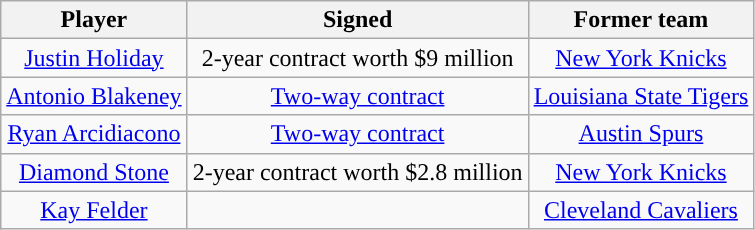<table class="wikitable sortable sortable" style="text-align: center">
<tr>
<th>Player</th>
<th>Signed</th>
<th>Former team</th>
</tr>
<tr style="text-align: center">
<td><a href='#'>Justin Holiday</a></td>
<td>2-year contract worth $9 million</td>
<td><a href='#'>New York Knicks</a></td>
</tr>
<tr style="text-align: center">
<td><a href='#'>Antonio Blakeney</a></td>
<td><a href='#'>Two-way contract</a></td>
<td><a href='#'>Louisiana State Tigers</a></td>
</tr>
<tr style="text-align: center">
<td><a href='#'>Ryan Arcidiacono</a></td>
<td><a href='#'>Two-way contract</a></td>
<td><a href='#'>Austin Spurs</a></td>
</tr>
<tr style="text-align: center">
<td><a href='#'>Diamond Stone</a></td>
<td>2-year contract worth $2.8 million</td>
<td><a href='#'>New York Knicks</a></td>
</tr>
<tr style="text-align: center">
<td><a href='#'>Kay Felder</a></td>
<td></td>
<td><a href='#'>Cleveland Cavaliers</a></td>
</tr>
</table>
